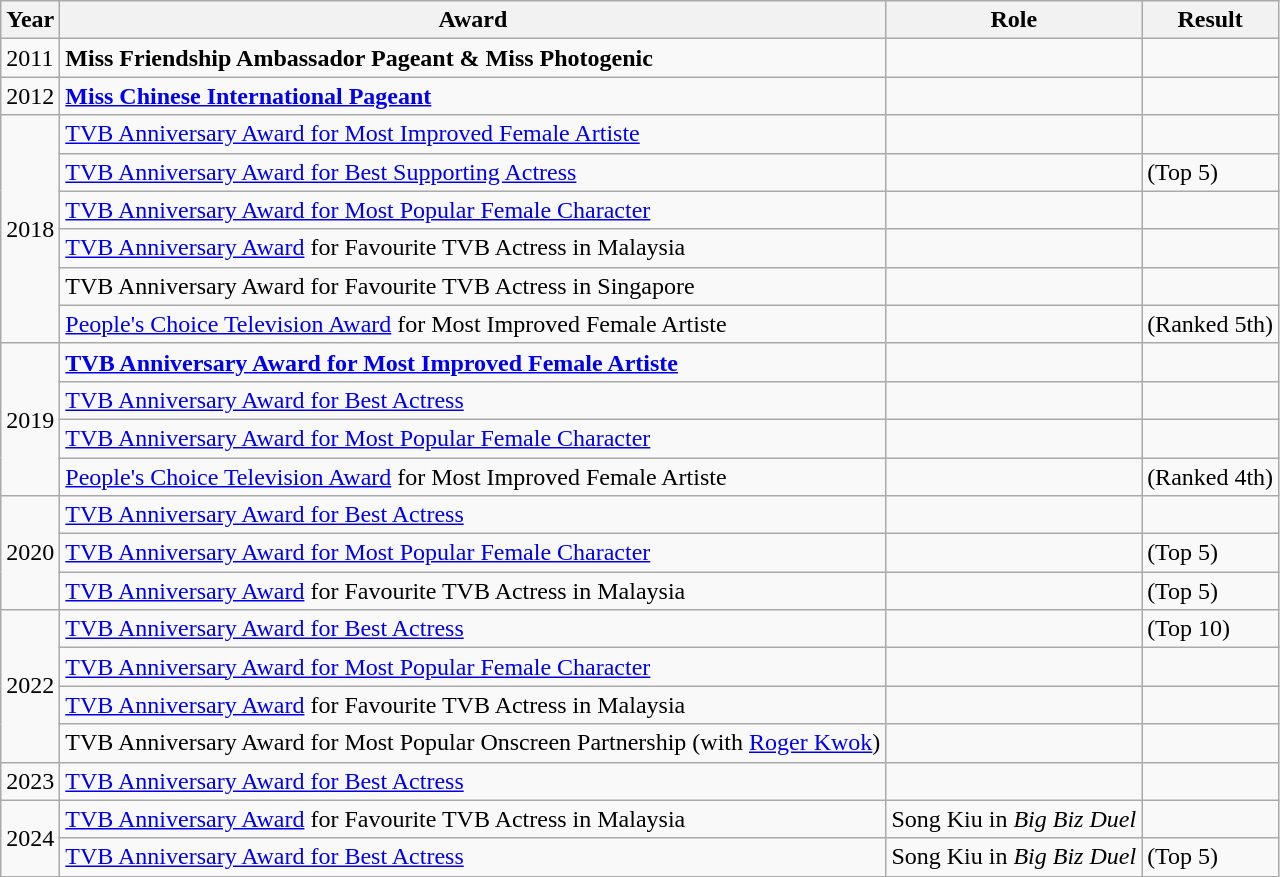<table class="wikitable sortable">
<tr>
<th>Year</th>
<th>Award</th>
<th>Role</th>
<th>Result</th>
</tr>
<tr>
<td>2011</td>
<td><strong> Miss Friendship Ambassador Pageant & Miss Photogenic</strong></td>
<td></td>
<td></td>
</tr>
<tr>
<td>2012</td>
<td><strong><a href='#'>Miss Chinese International Pageant</a></strong></td>
<td></td>
<td></td>
</tr>
<tr>
<td rowspan="6">2018</td>
<td><a href='#'>TVB Anniversary Award for Most Improved Female Artiste</a></td>
<td></td>
<td></td>
</tr>
<tr>
<td><a href='#'>TVB Anniversary Award for Best Supporting Actress</a></td>
<td></td>
<td> (Top 5)</td>
</tr>
<tr>
<td><a href='#'>TVB Anniversary Award for Most Popular Female Character</a></td>
<td></td>
<td></td>
</tr>
<tr>
<td><a href='#'>TVB Anniversary Award</a> for Favourite TVB Actress in Malaysia</td>
<td></td>
<td></td>
</tr>
<tr>
<td>TVB Anniversary Award for Favourite TVB Actress in Singapore</td>
<td></td>
<td></td>
</tr>
<tr>
<td><a href='#'>People's Choice Television Award</a> for Most Improved Female Artiste</td>
<td></td>
<td> (Ranked 5th)</td>
</tr>
<tr>
<td rowspan="4">2019</td>
<td><strong><a href='#'>TVB Anniversary Award for Most Improved Female Artiste</a></strong></td>
<td></td>
<td></td>
</tr>
<tr>
<td><a href='#'>TVB Anniversary Award for Best Actress</a></td>
<td></td>
<td></td>
</tr>
<tr>
<td><a href='#'>TVB Anniversary Award for Most Popular Female Character</a></td>
<td></td>
<td></td>
</tr>
<tr>
<td><a href='#'>People's Choice Television Award</a> for Most Improved Female Artiste</td>
<td></td>
<td> (Ranked 4th)</td>
</tr>
<tr>
<td rowspan="3">2020</td>
<td><a href='#'>TVB Anniversary Award for Best Actress</a></td>
<td></td>
<td></td>
</tr>
<tr>
<td><a href='#'>TVB Anniversary Award for Most Popular Female Character</a></td>
<td></td>
<td> (Top 5)</td>
</tr>
<tr>
<td><a href='#'>TVB Anniversary Award</a> for Favourite TVB Actress in Malaysia</td>
<td></td>
<td> (Top 5)</td>
</tr>
<tr>
<td rowspan="4">2022</td>
<td><a href='#'>TVB Anniversary Award for Best Actress</a></td>
<td></td>
<td> (Top 10)</td>
</tr>
<tr>
<td><a href='#'>TVB Anniversary Award for Most Popular Female Character</a></td>
<td></td>
<td></td>
</tr>
<tr>
<td><a href='#'>TVB Anniversary Award</a> for Favourite TVB Actress in Malaysia</td>
<td></td>
<td></td>
</tr>
<tr>
<td>TVB Anniversary Award for Most Popular Onscreen Partnership (with <a href='#'>Roger Kwok</a>)</td>
<td></td>
<td></td>
</tr>
<tr>
<td>2023</td>
<td><a href='#'>TVB Anniversary Award for Best Actress</a></td>
<td></td>
<td></td>
</tr>
<tr>
<td rowspan="2">2024</td>
<td><a href='#'>TVB Anniversary Award</a> for Favourite TVB Actress in Malaysia</td>
<td>Song Kiu in <em>Big Biz Duel</em></td>
<td></td>
</tr>
<tr>
<td><a href='#'>TVB Anniversary Award for Best Actress</a></td>
<td>Song Kiu in <em>Big Biz Duel</em></td>
<td> (Top 5)</td>
</tr>
</table>
